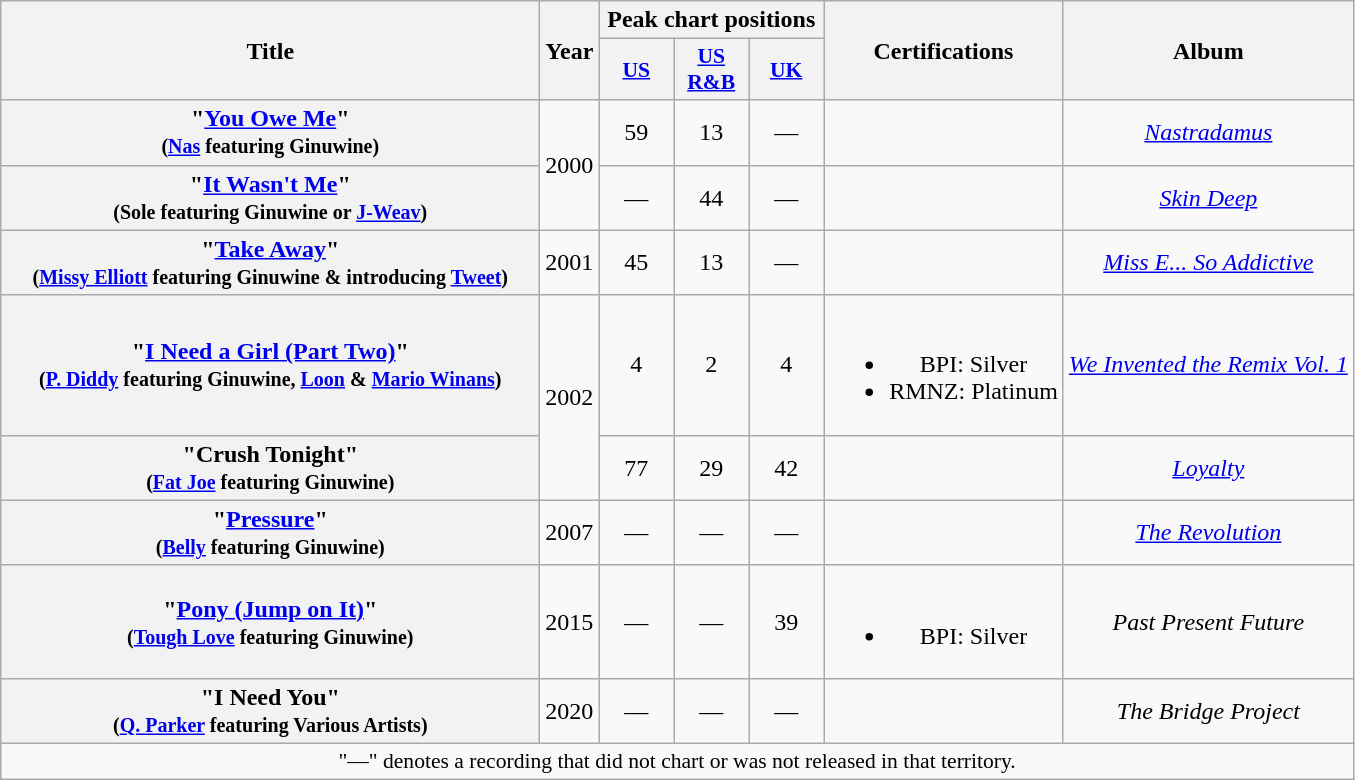<table class="wikitable plainrowheaders" style="text-align:center;" border="1">
<tr>
<th scope="col" rowspan="2" style="width:22em;">Title</th>
<th scope="col" rowspan="2">Year</th>
<th scope="col" colspan="3">Peak chart positions</th>
<th scope="col" rowspan="2">Certifications</th>
<th scope="col" rowspan="2">Album</th>
</tr>
<tr>
<th scope="col" style="width:3em;font-size:90%;"><a href='#'>US</a><br></th>
<th scope="col" style="width:3em;font-size:90%;"><a href='#'>US <br>R&B</a><br></th>
<th scope="col" style="width:3em;font-size:90%;"><a href='#'>UK</a><br></th>
</tr>
<tr>
<th scope="row">"<a href='#'>You Owe Me</a>" <br> <small>(<a href='#'>Nas</a> featuring Ginuwine)</small></th>
<td rowspan="2">2000</td>
<td style="text-align:center;">59</td>
<td style="text-align:center;">13</td>
<td style="text-align:center;">—</td>
<td></td>
<td><em><a href='#'>Nastradamus</a></em></td>
</tr>
<tr>
<th scope="row">"<a href='#'>It Wasn't Me</a>" <br> <small>(Sole featuring Ginuwine or <a href='#'>J-Weav</a>)</small></th>
<td style="text-align:center;">—</td>
<td style="text-align:center;">44</td>
<td style="text-align:center;">—</td>
<td></td>
<td><em><a href='#'>Skin Deep</a></em></td>
</tr>
<tr>
<th scope="row">"<a href='#'>Take Away</a>" <br> <small>(<a href='#'>Missy Elliott</a> featuring Ginuwine & introducing <a href='#'>Tweet</a>)</small></th>
<td>2001</td>
<td style="text-align:center;">45</td>
<td style="text-align:center;">13</td>
<td style="text-align:center;">—</td>
<td></td>
<td><em><a href='#'>Miss E... So Addictive</a></em></td>
</tr>
<tr>
<th scope="row">"<a href='#'>I Need a Girl (Part Two)</a>" <br> <small>(<a href='#'>P. Diddy</a> featuring Ginuwine, <a href='#'>Loon</a> & <a href='#'>Mario Winans</a>)</small></th>
<td rowspan="2">2002</td>
<td style="text-align:center;">4</td>
<td style="text-align:center;">2</td>
<td style="text-align:center;">4</td>
<td><br><ul><li>BPI: Silver</li><li>RMNZ: Platinum</li></ul></td>
<td><em><a href='#'>We Invented the Remix Vol. 1</a></em></td>
</tr>
<tr>
<th scope="row">"Crush Tonight" <br> <small>(<a href='#'>Fat Joe</a> featuring Ginuwine)</small></th>
<td style="text-align:center;">77</td>
<td style="text-align:center;">29</td>
<td style="text-align:center;">42</td>
<td></td>
<td><em><a href='#'>Loyalty</a></em></td>
</tr>
<tr>
<th scope="row">"<a href='#'>Pressure</a>" <br> <small>(<a href='#'>Belly</a> featuring Ginuwine)</small></th>
<td>2007</td>
<td style="text-align:center;">—</td>
<td style="text-align:center;">—</td>
<td style="text-align:center;">—</td>
<td></td>
<td><em><a href='#'>The Revolution</a></em></td>
</tr>
<tr>
<th scope="row">"<a href='#'>Pony (Jump on It)</a>" <br> <small>(<a href='#'>Tough Love</a> featuring Ginuwine)</small></th>
<td>2015</td>
<td style="text-align:center;">—</td>
<td style="text-align:center;">—</td>
<td style="text-align:center;">39</td>
<td><br><ul><li>BPI: Silver</li></ul></td>
<td><em>Past Present Future</em></td>
</tr>
<tr>
<th scope="row">"I Need You" <br> <small>(<a href='#'>Q. Parker</a> featuring Various Artists)</small></th>
<td>2020</td>
<td style="text-align:center;">—</td>
<td style="text-align:center;">—</td>
<td style="text-align:center;">—</td>
<td></td>
<td><em>The Bridge Project</em></td>
</tr>
<tr>
<td colspan="14" style="font-size:90%">"—" denotes a recording that did not chart or was not released in that territory.</td>
</tr>
</table>
